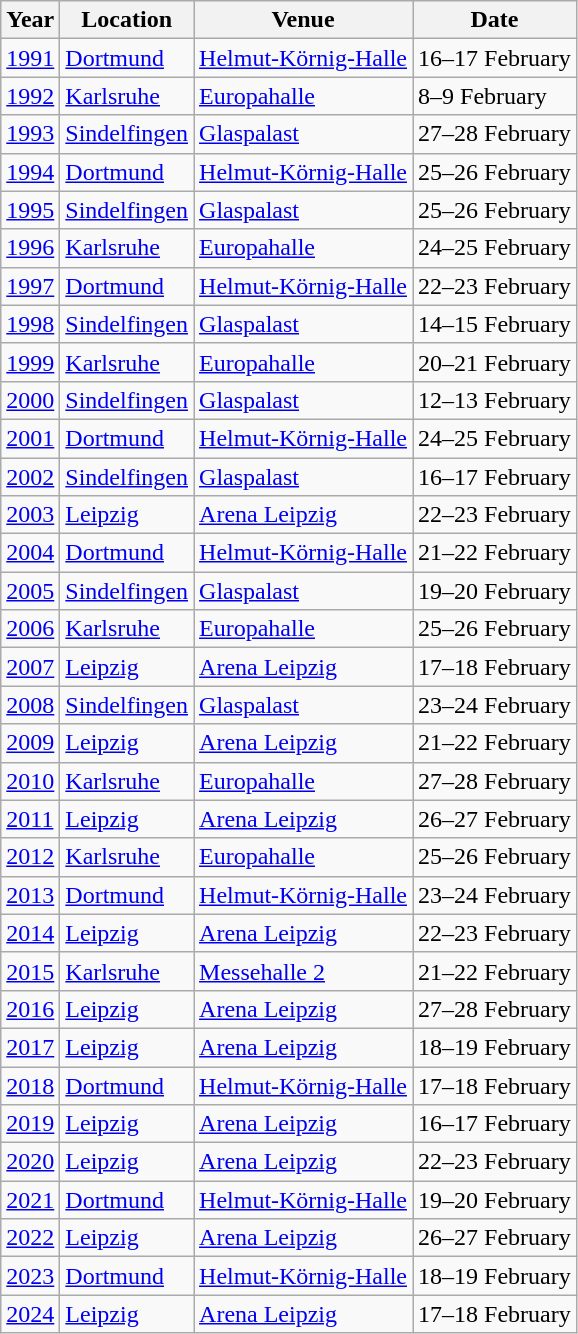<table class="wikitable">
<tr>
<th>Year</th>
<th>Location</th>
<th>Venue</th>
<th>Date</th>
</tr>
<tr>
<td><a href='#'>1991</a></td>
<td><a href='#'>Dortmund</a></td>
<td><a href='#'>Helmut-Körnig-Halle</a></td>
<td>16–17 February</td>
</tr>
<tr>
<td><a href='#'>1992</a></td>
<td><a href='#'>Karlsruhe</a></td>
<td><a href='#'>Europahalle</a></td>
<td>8–9 February</td>
</tr>
<tr>
<td><a href='#'>1993</a></td>
<td><a href='#'>Sindelfingen</a></td>
<td><a href='#'>Glaspalast</a></td>
<td>27–28 February</td>
</tr>
<tr>
<td><a href='#'>1994</a></td>
<td><a href='#'>Dortmund</a></td>
<td><a href='#'>Helmut-Körnig-Halle</a></td>
<td>25–26 February</td>
</tr>
<tr>
<td><a href='#'>1995</a></td>
<td><a href='#'>Sindelfingen</a></td>
<td><a href='#'>Glaspalast</a></td>
<td>25–26 February</td>
</tr>
<tr>
<td><a href='#'>1996</a></td>
<td><a href='#'>Karlsruhe</a></td>
<td><a href='#'>Europahalle</a></td>
<td>24–25 February</td>
</tr>
<tr>
<td><a href='#'>1997</a></td>
<td><a href='#'>Dortmund</a></td>
<td><a href='#'>Helmut-Körnig-Halle</a></td>
<td>22–23 February</td>
</tr>
<tr>
<td><a href='#'>1998</a></td>
<td><a href='#'>Sindelfingen</a></td>
<td><a href='#'>Glaspalast</a></td>
<td>14–15 February</td>
</tr>
<tr>
<td><a href='#'>1999</a></td>
<td><a href='#'>Karlsruhe</a></td>
<td><a href='#'>Europahalle</a></td>
<td>20–21 February</td>
</tr>
<tr>
<td><a href='#'>2000</a></td>
<td><a href='#'>Sindelfingen</a></td>
<td><a href='#'>Glaspalast</a></td>
<td>12–13 February</td>
</tr>
<tr>
<td><a href='#'>2001</a></td>
<td><a href='#'>Dortmund</a></td>
<td><a href='#'>Helmut-Körnig-Halle</a></td>
<td>24–25 February</td>
</tr>
<tr>
<td><a href='#'>2002</a></td>
<td><a href='#'>Sindelfingen</a></td>
<td><a href='#'>Glaspalast</a></td>
<td>16–17 February</td>
</tr>
<tr>
<td><a href='#'>2003</a></td>
<td><a href='#'>Leipzig</a></td>
<td><a href='#'>Arena Leipzig</a></td>
<td>22–23 February</td>
</tr>
<tr>
<td><a href='#'>2004</a></td>
<td><a href='#'>Dortmund</a></td>
<td><a href='#'>Helmut-Körnig-Halle</a></td>
<td>21–22 February</td>
</tr>
<tr>
<td><a href='#'>2005</a></td>
<td><a href='#'>Sindelfingen</a></td>
<td><a href='#'>Glaspalast</a></td>
<td>19–20 February</td>
</tr>
<tr>
<td><a href='#'>2006</a></td>
<td><a href='#'>Karlsruhe</a></td>
<td><a href='#'>Europahalle</a></td>
<td>25–26 February</td>
</tr>
<tr>
<td><a href='#'>2007</a></td>
<td><a href='#'>Leipzig</a></td>
<td><a href='#'>Arena Leipzig</a></td>
<td>17–18 February</td>
</tr>
<tr>
<td><a href='#'>2008</a></td>
<td><a href='#'>Sindelfingen</a></td>
<td><a href='#'>Glaspalast</a></td>
<td>23–24 February</td>
</tr>
<tr>
<td><a href='#'>2009</a></td>
<td><a href='#'>Leipzig</a></td>
<td><a href='#'>Arena Leipzig</a></td>
<td>21–22 February</td>
</tr>
<tr>
<td><a href='#'>2010</a></td>
<td><a href='#'>Karlsruhe</a></td>
<td><a href='#'>Europahalle</a></td>
<td>27–28 February</td>
</tr>
<tr>
<td><a href='#'>2011</a></td>
<td><a href='#'>Leipzig</a></td>
<td><a href='#'>Arena Leipzig</a></td>
<td>26–27 February</td>
</tr>
<tr>
<td><a href='#'>2012</a></td>
<td><a href='#'>Karlsruhe</a></td>
<td><a href='#'>Europahalle</a></td>
<td>25–26 February</td>
</tr>
<tr>
<td><a href='#'>2013</a></td>
<td><a href='#'>Dortmund</a></td>
<td><a href='#'>Helmut-Körnig-Halle</a></td>
<td>23–24 February</td>
</tr>
<tr>
<td><a href='#'>2014</a></td>
<td><a href='#'>Leipzig</a></td>
<td><a href='#'>Arena Leipzig</a></td>
<td>22–23 February</td>
</tr>
<tr>
<td><a href='#'>2015</a></td>
<td><a href='#'>Karlsruhe</a></td>
<td><a href='#'>Messehalle 2</a></td>
<td>21–22 February</td>
</tr>
<tr>
<td><a href='#'>2016</a></td>
<td><a href='#'>Leipzig</a></td>
<td><a href='#'>Arena Leipzig</a></td>
<td>27–28 February</td>
</tr>
<tr>
<td><a href='#'>2017</a></td>
<td><a href='#'>Leipzig</a></td>
<td><a href='#'>Arena Leipzig</a></td>
<td>18–19 February</td>
</tr>
<tr>
<td><a href='#'>2018</a></td>
<td><a href='#'>Dortmund</a></td>
<td><a href='#'>Helmut-Körnig-Halle</a></td>
<td>17–18 February</td>
</tr>
<tr>
<td><a href='#'>2019</a></td>
<td><a href='#'>Leipzig</a></td>
<td><a href='#'>Arena Leipzig</a></td>
<td>16–17 February</td>
</tr>
<tr>
<td><a href='#'>2020</a></td>
<td><a href='#'>Leipzig</a></td>
<td><a href='#'>Arena Leipzig</a></td>
<td>22–23 February</td>
</tr>
<tr>
<td><a href='#'>2021</a></td>
<td><a href='#'>Dortmund</a></td>
<td><a href='#'>Helmut-Körnig-Halle</a></td>
<td>19–20 February</td>
</tr>
<tr>
<td><a href='#'>2022</a></td>
<td><a href='#'>Leipzig</a></td>
<td><a href='#'>Arena Leipzig</a></td>
<td>26–27 February</td>
</tr>
<tr>
<td><a href='#'>2023</a></td>
<td><a href='#'>Dortmund</a></td>
<td><a href='#'>Helmut-Körnig-Halle</a></td>
<td>18–19 February</td>
</tr>
<tr>
<td><a href='#'>2024</a></td>
<td><a href='#'>Leipzig</a></td>
<td><a href='#'>Arena Leipzig</a></td>
<td>17–18 February</td>
</tr>
</table>
